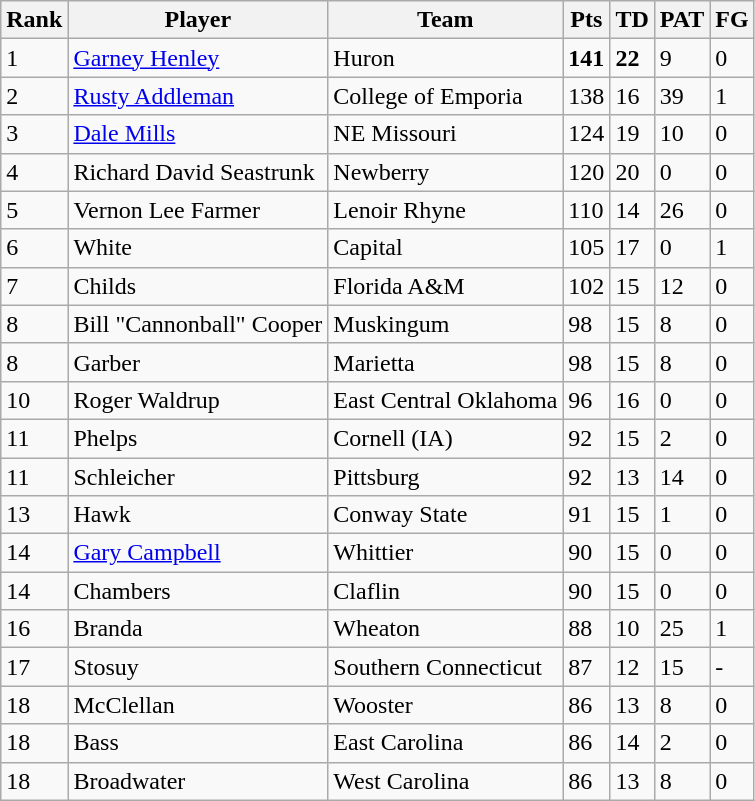<table class="wikitable sortable">
<tr>
<th>Rank</th>
<th>Player</th>
<th>Team</th>
<th>Pts</th>
<th>TD</th>
<th>PAT</th>
<th>FG</th>
</tr>
<tr>
<td>1</td>
<td><a href='#'>Garney Henley</a></td>
<td>Huron</td>
<td><strong>141</strong></td>
<td><strong>22</strong></td>
<td>9</td>
<td>0</td>
</tr>
<tr>
<td>2</td>
<td><a href='#'>Rusty Addleman</a></td>
<td>College of Emporia</td>
<td>138</td>
<td>16</td>
<td>39</td>
<td>1</td>
</tr>
<tr>
<td>3</td>
<td><a href='#'>Dale Mills</a></td>
<td>NE Missouri</td>
<td>124</td>
<td>19</td>
<td>10</td>
<td>0</td>
</tr>
<tr>
<td>4</td>
<td>Richard David Seastrunk</td>
<td>Newberry</td>
<td>120</td>
<td>20</td>
<td>0</td>
<td>0</td>
</tr>
<tr>
<td>5</td>
<td>Vernon Lee Farmer</td>
<td>Lenoir Rhyne</td>
<td>110</td>
<td>14</td>
<td>26</td>
<td>0</td>
</tr>
<tr>
<td>6</td>
<td>White</td>
<td>Capital</td>
<td>105</td>
<td>17</td>
<td>0</td>
<td>1</td>
</tr>
<tr>
<td>7</td>
<td>Childs</td>
<td>Florida A&M</td>
<td>102</td>
<td>15</td>
<td>12</td>
<td>0</td>
</tr>
<tr>
<td>8</td>
<td>Bill "Cannonball" Cooper</td>
<td>Muskingum</td>
<td>98</td>
<td>15</td>
<td>8</td>
<td>0</td>
</tr>
<tr>
<td>8</td>
<td>Garber</td>
<td>Marietta</td>
<td>98</td>
<td>15</td>
<td>8</td>
<td>0</td>
</tr>
<tr>
<td>10</td>
<td>Roger Waldrup</td>
<td>East Central Oklahoma</td>
<td>96</td>
<td>16</td>
<td>0</td>
<td>0</td>
</tr>
<tr>
<td>11</td>
<td>Phelps</td>
<td>Cornell (IA)</td>
<td>92</td>
<td>15</td>
<td>2</td>
<td>0</td>
</tr>
<tr>
<td>11</td>
<td>Schleicher</td>
<td>Pittsburg</td>
<td>92</td>
<td>13</td>
<td>14</td>
<td>0</td>
</tr>
<tr>
<td>13</td>
<td>Hawk</td>
<td>Conway State</td>
<td>91</td>
<td>15</td>
<td>1</td>
<td>0</td>
</tr>
<tr>
<td>14</td>
<td><a href='#'>Gary Campbell</a></td>
<td>Whittier</td>
<td>90</td>
<td>15</td>
<td>0</td>
<td>0</td>
</tr>
<tr>
<td>14</td>
<td>Chambers</td>
<td>Claflin</td>
<td>90</td>
<td>15</td>
<td>0</td>
<td>0</td>
</tr>
<tr>
<td>16</td>
<td>Branda</td>
<td>Wheaton</td>
<td>88</td>
<td>10</td>
<td>25</td>
<td>1</td>
</tr>
<tr>
<td>17</td>
<td>Stosuy</td>
<td>Southern Connecticut</td>
<td>87</td>
<td>12</td>
<td>15</td>
<td>-</td>
</tr>
<tr>
<td>18</td>
<td>McClellan</td>
<td>Wooster</td>
<td>86</td>
<td>13</td>
<td>8</td>
<td>0</td>
</tr>
<tr>
<td>18</td>
<td>Bass</td>
<td>East Carolina</td>
<td>86</td>
<td>14</td>
<td>2</td>
<td>0</td>
</tr>
<tr>
<td>18</td>
<td>Broadwater</td>
<td>West Carolina</td>
<td>86</td>
<td>13</td>
<td>8</td>
<td>0</td>
</tr>
</table>
